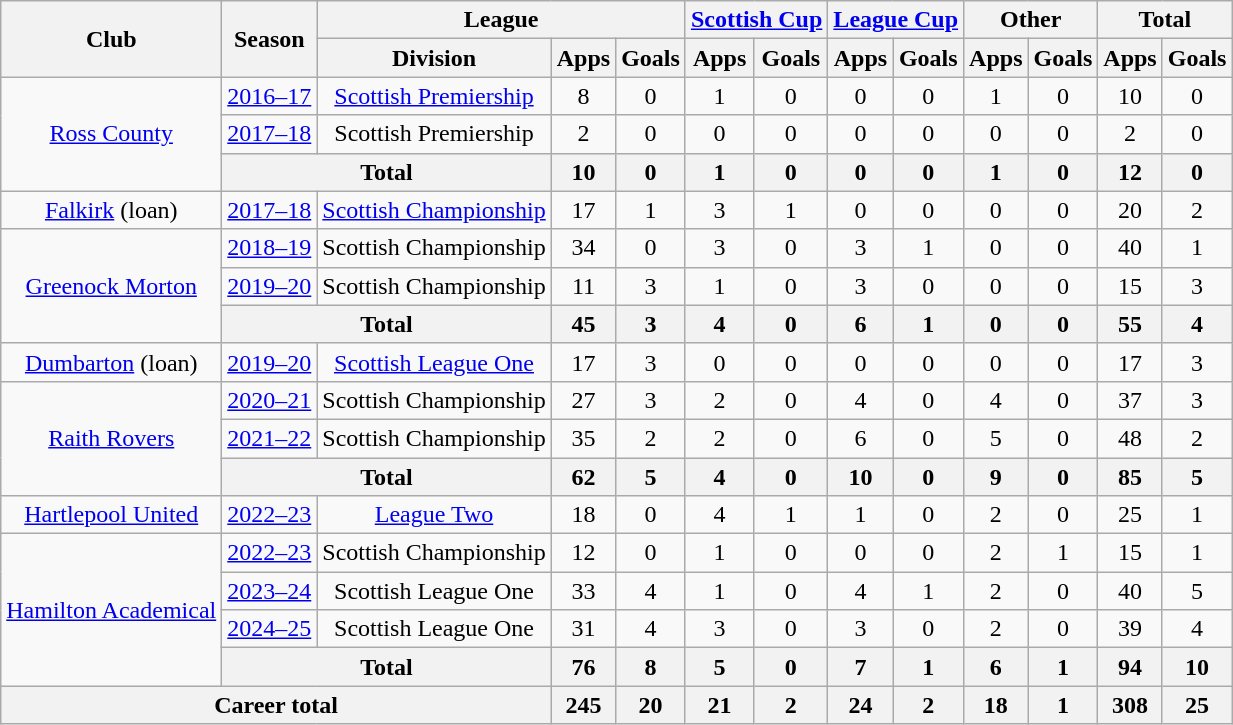<table class="wikitable" style="text-align: center">
<tr>
<th rowspan="2">Club</th>
<th rowspan="2">Season</th>
<th colspan="3">League</th>
<th colspan="2"><a href='#'>Scottish Cup</a></th>
<th colspan="2"><a href='#'>League Cup</a></th>
<th colspan="2">Other</th>
<th colspan="2">Total</th>
</tr>
<tr>
<th>Division</th>
<th>Apps</th>
<th>Goals</th>
<th>Apps</th>
<th>Goals</th>
<th>Apps</th>
<th>Goals</th>
<th>Apps</th>
<th>Goals</th>
<th>Apps</th>
<th>Goals</th>
</tr>
<tr>
<td rowspan="3"><a href='#'>Ross County</a></td>
<td><a href='#'>2016–17</a></td>
<td><a href='#'>Scottish Premiership</a></td>
<td>8</td>
<td>0</td>
<td>1</td>
<td>0</td>
<td>0</td>
<td>0</td>
<td>1</td>
<td>0</td>
<td>10</td>
<td>0</td>
</tr>
<tr>
<td><a href='#'>2017–18</a></td>
<td>Scottish Premiership</td>
<td>2</td>
<td>0</td>
<td>0</td>
<td>0</td>
<td>0</td>
<td>0</td>
<td>0</td>
<td>0</td>
<td>2</td>
<td>0</td>
</tr>
<tr>
<th colspan="2">Total</th>
<th>10</th>
<th>0</th>
<th>1</th>
<th>0</th>
<th>0</th>
<th>0</th>
<th>1</th>
<th>0</th>
<th>12</th>
<th>0</th>
</tr>
<tr>
<td><a href='#'>Falkirk</a> (loan)</td>
<td><a href='#'>2017–18</a></td>
<td><a href='#'>Scottish Championship</a></td>
<td>17</td>
<td>1</td>
<td>3</td>
<td>1</td>
<td>0</td>
<td>0</td>
<td>0</td>
<td>0</td>
<td>20</td>
<td>2</td>
</tr>
<tr>
<td rowspan=3><a href='#'>Greenock Morton</a></td>
<td><a href='#'>2018–19</a></td>
<td>Scottish Championship</td>
<td>34</td>
<td>0</td>
<td>3</td>
<td>0</td>
<td>3</td>
<td>1</td>
<td>0</td>
<td>0</td>
<td>40</td>
<td>1</td>
</tr>
<tr>
<td><a href='#'>2019–20</a></td>
<td>Scottish Championship</td>
<td>11</td>
<td>3</td>
<td>1</td>
<td>0</td>
<td>3</td>
<td>0</td>
<td>0</td>
<td>0</td>
<td>15</td>
<td>3</td>
</tr>
<tr>
<th colspan=2>Total</th>
<th>45</th>
<th>3</th>
<th>4</th>
<th>0</th>
<th>6</th>
<th>1</th>
<th>0</th>
<th>0</th>
<th>55</th>
<th>4</th>
</tr>
<tr>
<td><a href='#'>Dumbarton</a> (loan)</td>
<td><a href='#'>2019–20</a></td>
<td><a href='#'>Scottish League One</a></td>
<td>17</td>
<td>3</td>
<td>0</td>
<td>0</td>
<td>0</td>
<td>0</td>
<td>0</td>
<td>0</td>
<td>17</td>
<td>3</td>
</tr>
<tr>
<td rowspan=3><a href='#'>Raith Rovers</a></td>
<td><a href='#'>2020–21</a></td>
<td>Scottish Championship</td>
<td>27</td>
<td>3</td>
<td>2</td>
<td>0</td>
<td>4</td>
<td>0</td>
<td>4</td>
<td>0</td>
<td>37</td>
<td>3</td>
</tr>
<tr>
<td><a href='#'>2021–22</a></td>
<td>Scottish Championship</td>
<td>35</td>
<td>2</td>
<td>2</td>
<td>0</td>
<td>6</td>
<td>0</td>
<td>5</td>
<td>0</td>
<td>48</td>
<td>2</td>
</tr>
<tr>
<th colspan=2>Total</th>
<th>62</th>
<th>5</th>
<th>4</th>
<th>0</th>
<th>10</th>
<th>0</th>
<th>9</th>
<th>0</th>
<th>85</th>
<th>5</th>
</tr>
<tr>
<td><a href='#'>Hartlepool United</a></td>
<td><a href='#'>2022–23</a></td>
<td><a href='#'>League Two</a></td>
<td>18</td>
<td>0</td>
<td>4</td>
<td>1</td>
<td>1</td>
<td>0</td>
<td>2</td>
<td>0</td>
<td>25</td>
<td>1</td>
</tr>
<tr>
<td rowspan=4><a href='#'>Hamilton Academical</a></td>
<td><a href='#'>2022–23</a></td>
<td>Scottish Championship</td>
<td>12</td>
<td>0</td>
<td>1</td>
<td>0</td>
<td>0</td>
<td>0</td>
<td>2</td>
<td>1</td>
<td>15</td>
<td>1</td>
</tr>
<tr>
<td><a href='#'>2023–24</a></td>
<td>Scottish League One</td>
<td>33</td>
<td>4</td>
<td>1</td>
<td>0</td>
<td>4</td>
<td>1</td>
<td>2</td>
<td>0</td>
<td>40</td>
<td>5</td>
</tr>
<tr>
<td><a href='#'>2024–25</a></td>
<td>Scottish League One</td>
<td>31</td>
<td>4</td>
<td>3</td>
<td>0</td>
<td>3</td>
<td>0</td>
<td>2</td>
<td>0</td>
<td>39</td>
<td>4</td>
</tr>
<tr>
<th colspan=2>Total</th>
<th>76</th>
<th>8</th>
<th>5</th>
<th>0</th>
<th>7</th>
<th>1</th>
<th>6</th>
<th>1</th>
<th>94</th>
<th>10</th>
</tr>
<tr>
<th colspan="3">Career total</th>
<th>245</th>
<th>20</th>
<th>21</th>
<th>2</th>
<th>24</th>
<th>2</th>
<th>18</th>
<th>1</th>
<th>308</th>
<th>25</th>
</tr>
</table>
